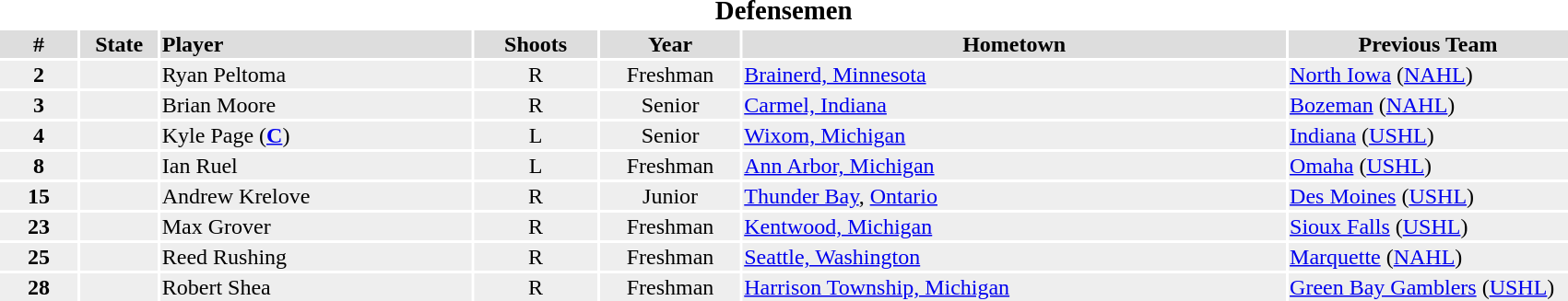<table width=90%>
<tr>
<th colspan=7  style="text-align:center"><big>Defensemen</big></th>
</tr>
<tr bgcolor="#dddddd">
<th width=5%>#</th>
<th width=5%>State</th>
<td align=left!!width=10%><strong>Player</strong></td>
<th width=8%>Shoots</th>
<th width=9%>Year</th>
<th width=35%>Hometown</th>
<th width=18%>Previous Team</th>
</tr>
<tr bgcolor="#eeeeee">
<td align=center><strong>2</strong></td>
<td align=center></td>
<td>Ryan Peltoma</td>
<td align=center>R</td>
<td align=center>Freshman</td>
<td><a href='#'>Brainerd, Minnesota</a></td>
<td><a href='#'>North Iowa</a> (<a href='#'>NAHL</a>)</td>
</tr>
<tr bgcolor="#eeeeee">
<td align=center><strong>3</strong></td>
<td align=center></td>
<td>Brian Moore</td>
<td align=center>R</td>
<td align=center>Senior</td>
<td><a href='#'>Carmel, Indiana</a></td>
<td><a href='#'>Bozeman</a> (<a href='#'>NAHL</a>)</td>
</tr>
<tr bgcolor="#eeeeee">
<td align=center><strong>4</strong></td>
<td align=center></td>
<td>Kyle Page (<strong><a href='#'>C</a></strong>)</td>
<td align=center>L</td>
<td align=center>Senior</td>
<td><a href='#'>Wixom, Michigan</a></td>
<td><a href='#'>Indiana</a> (<a href='#'>USHL</a>)</td>
</tr>
<tr bgcolor="#eeeeee">
<td align=center><strong>8</strong></td>
<td align=center></td>
<td>Ian Ruel</td>
<td align=center>L</td>
<td align=center>Freshman</td>
<td><a href='#'>Ann Arbor, Michigan</a></td>
<td><a href='#'>Omaha</a> (<a href='#'>USHL</a>)</td>
</tr>
<tr bgcolor="#eeeeee">
<td align=center><strong>15</strong></td>
<td align=center></td>
<td>Andrew Krelove</td>
<td align=center>R</td>
<td align=center>Junior</td>
<td><a href='#'>Thunder Bay</a>, <a href='#'>Ontario</a></td>
<td><a href='#'>Des Moines</a> (<a href='#'>USHL</a>)</td>
</tr>
<tr bgcolor="#eeeeee">
<td align=center><strong>23</strong></td>
<td align=center></td>
<td>Max Grover</td>
<td align=center>R</td>
<td align=center>Freshman</td>
<td><a href='#'>Kentwood, Michigan</a></td>
<td><a href='#'>Sioux Falls</a> (<a href='#'>USHL</a>)</td>
</tr>
<tr bgcolor="#eeeeee">
<td align=center><strong>25</strong></td>
<td align=center></td>
<td>Reed Rushing</td>
<td align=center>R</td>
<td align=center>Freshman</td>
<td><a href='#'>Seattle, Washington</a></td>
<td><a href='#'>Marquette</a> (<a href='#'>NAHL</a>)</td>
</tr>
<tr bgcolor="#eeeeee">
<td align=center><strong>28</strong></td>
<td align=center></td>
<td>Robert Shea</td>
<td align=center>R</td>
<td align=center>Freshman</td>
<td><a href='#'>Harrison Township, Michigan</a></td>
<td><a href='#'>Green Bay Gamblers</a> (<a href='#'>USHL</a>)</td>
</tr>
</table>
